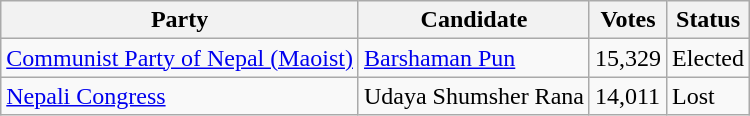<table class="wikitable">
<tr>
<th>Party</th>
<th>Candidate</th>
<th>Votes</th>
<th>Status</th>
</tr>
<tr>
<td><a href='#'>Communist Party of Nepal (Maoist)</a></td>
<td><a href='#'>Barshaman Pun</a></td>
<td>15,329</td>
<td>Elected</td>
</tr>
<tr>
<td><a href='#'>Nepali Congress</a></td>
<td>Udaya Shumsher Rana</td>
<td>14,011</td>
<td>Lost</td>
</tr>
</table>
